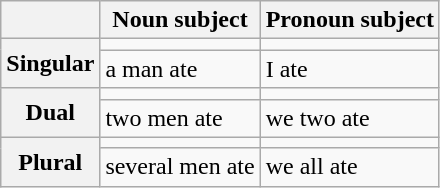<table class=wikitable>
<tr>
<th></th>
<th>Noun subject</th>
<th>Pronoun subject</th>
</tr>
<tr>
<th rowspan=2>Singular</th>
<td></td>
<td></td>
</tr>
<tr>
<td>a man ate</td>
<td>I ate</td>
</tr>
<tr>
<th rowspan=2>Dual</th>
<td></td>
<td></td>
</tr>
<tr>
<td>two men ate</td>
<td>we two ate</td>
</tr>
<tr>
<th rowspan=2>Plural</th>
<td></td>
<td></td>
</tr>
<tr>
<td>several men ate</td>
<td>we all ate</td>
</tr>
</table>
